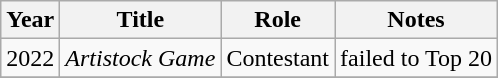<table class="wikitable">
<tr>
<th>Year</th>
<th>Title</th>
<th>Role</th>
<th>Notes</th>
</tr>
<tr>
<td>2022</td>
<td><em>Artistock Game</em></td>
<td>Contestant</td>
<td>failed to Top 20</td>
</tr>
<tr>
</tr>
</table>
